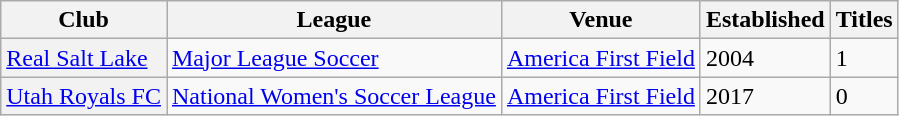<table class="wikitable">
<tr>
<th scope="col">Club</th>
<th scope="col">League</th>
<th scope="col">Venue</th>
<th scope="col">Established</th>
<th scope="col">Titles</th>
</tr>
<tr>
<th scope="row" style="font-weight: normal; text-align: left;"><a href='#'>Real Salt Lake</a></th>
<td><a href='#'>Major League Soccer</a></td>
<td><a href='#'>America First Field</a></td>
<td>2004</td>
<td>1</td>
</tr>
<tr>
<th scope="row" style="font-weight: normal; text-align: left;"><a href='#'>Utah Royals FC</a></th>
<td><a href='#'>National Women's Soccer League</a></td>
<td><a href='#'>America First Field</a></td>
<td>2017</td>
<td>0</td>
</tr>
</table>
